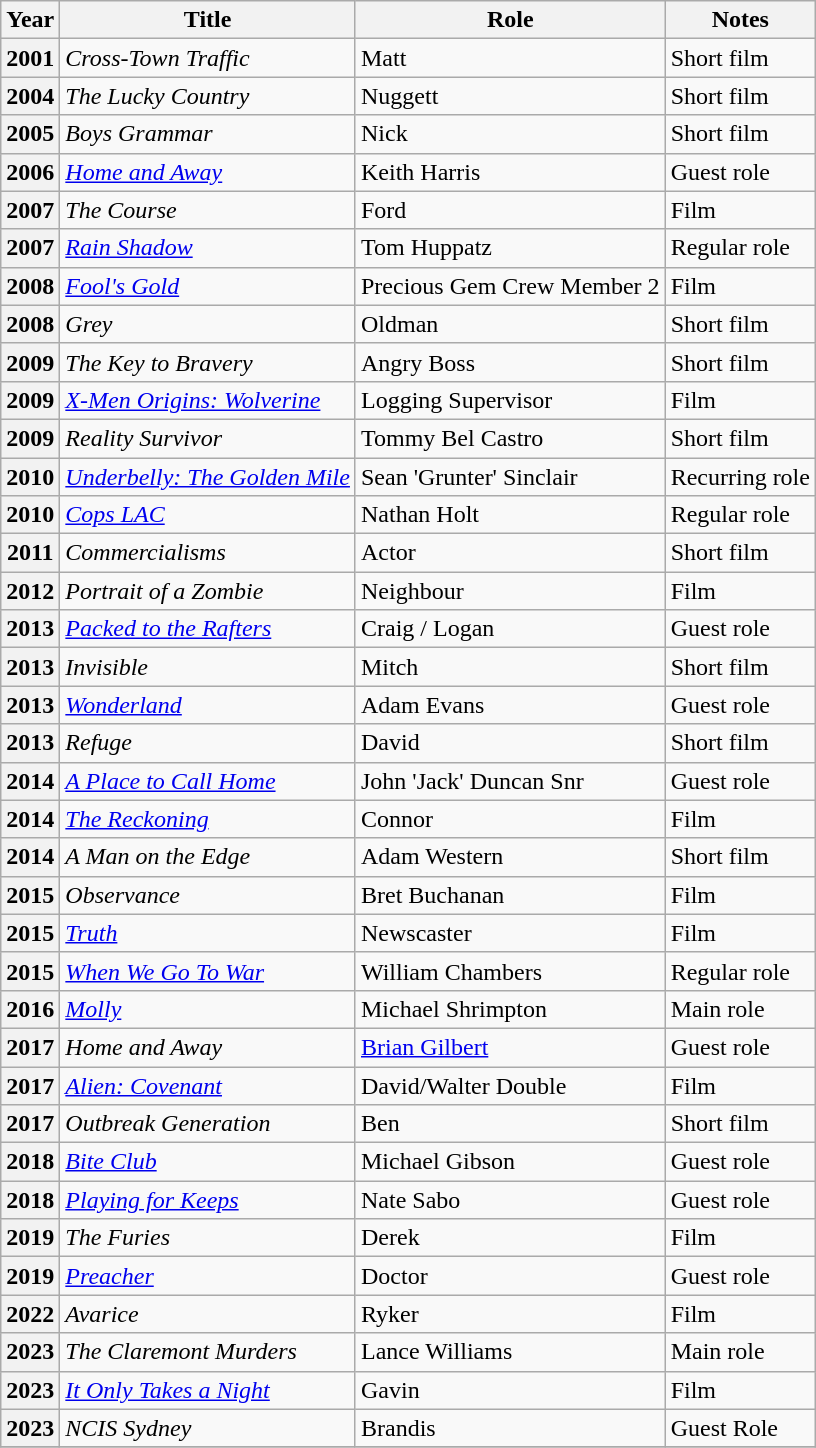<table class="wikitable sortable plainrowheaders">
<tr>
<th scope="col">Year</th>
<th scope="col">Title</th>
<th scope="col">Role</th>
<th scope="col" class="unsortable">Notes</th>
</tr>
<tr>
<th scope="row">2001</th>
<td><em>Cross-Town Traffic</em></td>
<td>Matt</td>
<td>Short film</td>
</tr>
<tr>
<th scope="row">2004</th>
<td><em>The Lucky Country</em></td>
<td>Nuggett</td>
<td>Short film</td>
</tr>
<tr>
<th scope="row">2005</th>
<td><em>Boys Grammar</em></td>
<td>Nick</td>
<td>Short film</td>
</tr>
<tr>
<th scope="row">2006</th>
<td><em><a href='#'>Home and Away</a></em></td>
<td>Keith Harris</td>
<td>Guest role</td>
</tr>
<tr>
<th scope="row">2007</th>
<td><em>The Course</em></td>
<td>Ford</td>
<td>Film</td>
</tr>
<tr>
<th scope="row">2007</th>
<td><em><a href='#'>Rain Shadow</a></em></td>
<td>Tom Huppatz</td>
<td>Regular role</td>
</tr>
<tr>
<th scope="row">2008</th>
<td><em><a href='#'>Fool's Gold</a></em></td>
<td>Precious Gem Crew Member 2</td>
<td>Film</td>
</tr>
<tr>
<th scope="row">2008</th>
<td><em>Grey</em></td>
<td>Oldman</td>
<td>Short film</td>
</tr>
<tr>
<th scope="row">2009</th>
<td><em>The Key to Bravery</em></td>
<td>Angry Boss</td>
<td>Short film</td>
</tr>
<tr>
<th scope="row">2009</th>
<td><em><a href='#'>X-Men Origins: Wolverine</a></em></td>
<td>Logging Supervisor</td>
<td>Film</td>
</tr>
<tr>
<th scope="row">2009</th>
<td><em>Reality Survivor</em></td>
<td>Tommy Bel Castro</td>
<td>Short film</td>
</tr>
<tr>
<th scope="row">2010</th>
<td><em><a href='#'>Underbelly: The Golden Mile</a></em></td>
<td>Sean 'Grunter' Sinclair</td>
<td>Recurring role</td>
</tr>
<tr>
<th scope="row">2010</th>
<td><em><a href='#'>Cops LAC</a></em></td>
<td>Nathan Holt</td>
<td>Regular role</td>
</tr>
<tr>
<th scope="row">2011</th>
<td><em>Commercialisms</em></td>
<td>Actor</td>
<td>Short film</td>
</tr>
<tr>
<th scope="row">2012</th>
<td><em>Portrait of a Zombie</em></td>
<td>Neighbour</td>
<td>Film</td>
</tr>
<tr>
<th scope="row">2013</th>
<td><em><a href='#'>Packed to the Rafters</a></em></td>
<td>Craig / Logan</td>
<td>Guest role</td>
</tr>
<tr>
<th scope="row">2013</th>
<td><em>Invisible</em></td>
<td>Mitch</td>
<td>Short film</td>
</tr>
<tr>
<th scope="row">2013</th>
<td><em><a href='#'>Wonderland</a></em></td>
<td>Adam Evans</td>
<td>Guest role</td>
</tr>
<tr>
<th scope="row">2013</th>
<td><em>Refuge</em></td>
<td>David</td>
<td>Short film</td>
</tr>
<tr>
<th scope="row">2014</th>
<td><em><a href='#'>A Place to Call Home</a></em></td>
<td>John 'Jack' Duncan Snr</td>
<td>Guest role</td>
</tr>
<tr>
<th scope="row">2014</th>
<td><em><a href='#'>The Reckoning</a></em></td>
<td>Connor</td>
<td>Film</td>
</tr>
<tr>
<th scope="row">2014</th>
<td><em>A Man on the Edge</em></td>
<td>Adam Western</td>
<td>Short film</td>
</tr>
<tr>
<th scope="row">2015</th>
<td><em>Observance</em></td>
<td>Bret Buchanan</td>
<td>Film</td>
</tr>
<tr>
<th scope="row">2015</th>
<td><em><a href='#'>Truth</a></em></td>
<td>Newscaster</td>
<td>Film</td>
</tr>
<tr>
<th scope="row">2015</th>
<td><em><a href='#'>When We Go To War</a></em></td>
<td>William Chambers</td>
<td>Regular role</td>
</tr>
<tr>
<th scope="row">2016</th>
<td><em><a href='#'>Molly</a></em></td>
<td>Michael Shrimpton</td>
<td>Main role</td>
</tr>
<tr>
<th scope="row">2017</th>
<td><em>Home and Away</em></td>
<td><a href='#'>Brian Gilbert</a></td>
<td>Guest role</td>
</tr>
<tr>
<th scope="row">2017</th>
<td><em><a href='#'>Alien: Covenant</a></em></td>
<td>David/Walter Double</td>
<td>Film</td>
</tr>
<tr>
<th scope="row">2017</th>
<td><em>Outbreak Generation</em></td>
<td>Ben</td>
<td>Short film</td>
</tr>
<tr>
<th scope="row">2018</th>
<td><em><a href='#'>Bite Club</a></em></td>
<td>Michael Gibson</td>
<td>Guest role</td>
</tr>
<tr>
<th scope="row">2018</th>
<td><em><a href='#'>Playing for Keeps</a></em></td>
<td>Nate Sabo</td>
<td>Guest role</td>
</tr>
<tr>
<th scope="row">2019</th>
<td><em>The Furies</em></td>
<td>Derek</td>
<td>Film</td>
</tr>
<tr>
<th scope="row">2019</th>
<td><em><a href='#'>Preacher</a></em></td>
<td>Doctor</td>
<td>Guest role</td>
</tr>
<tr>
<th scope="row">2022</th>
<td><em>Avarice</em></td>
<td>Ryker</td>
<td>Film</td>
</tr>
<tr>
<th scope="row">2023</th>
<td><em>The Claremont Murders</em></td>
<td>Lance Williams</td>
<td>Main role</td>
</tr>
<tr>
<th scope="row">2023</th>
<td><em><a href='#'>It Only Takes a Night</a></em></td>
<td>Gavin</td>
<td>Film</td>
</tr>
<tr>
<th scope="row">2023</th>
<td><em>NCIS Sydney</em></td>
<td>Brandis</td>
<td>Guest Role</td>
</tr>
<tr>
</tr>
</table>
